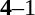<table style="text-align:center">
<tr>
<th width=223></th>
<th width=100></th>
<th width=223></th>
</tr>
<tr>
<td align=right><strong></strong></td>
<td><strong>4</strong>–1</td>
<td align=left></td>
</tr>
</table>
